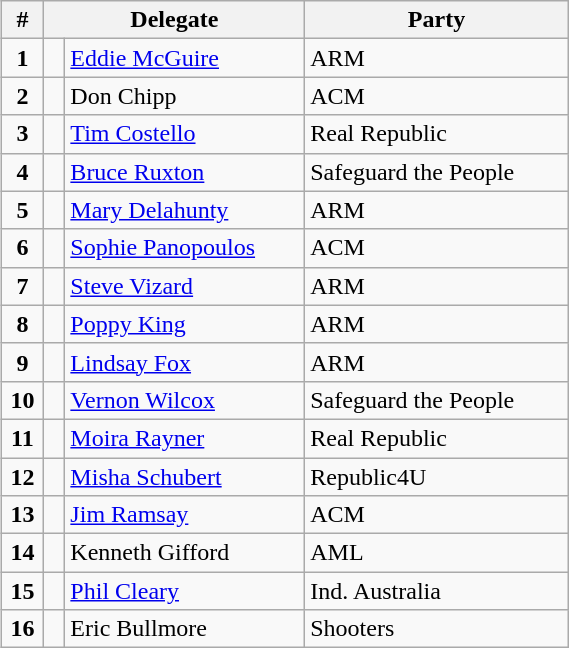<table class="wikitable" style="float:right;clear:right;width:30%">
<tr>
<th>#</th>
<th colspan="2">Delegate</th>
<th>Party</th>
</tr>
<tr>
<td align=center><strong>1</strong></td>
<td> </td>
<td><a href='#'>Eddie McGuire</a></td>
<td>ARM</td>
</tr>
<tr>
<td align=center><strong>2</strong></td>
<td> </td>
<td>Don Chipp</td>
<td>ACM</td>
</tr>
<tr>
<td align=center><strong>3</strong></td>
<td> </td>
<td><a href='#'>Tim Costello</a></td>
<td>Real Republic</td>
</tr>
<tr>
<td align=center><strong>4</strong></td>
<td> </td>
<td><a href='#'>Bruce Ruxton</a></td>
<td>Safeguard the People</td>
</tr>
<tr>
<td align=center><strong>5</strong></td>
<td> </td>
<td><a href='#'>Mary Delahunty</a></td>
<td>ARM</td>
</tr>
<tr>
<td align=center><strong>6</strong></td>
<td> </td>
<td><a href='#'>Sophie Panopoulos</a></td>
<td>ACM</td>
</tr>
<tr>
<td align=center><strong>7</strong></td>
<td> </td>
<td><a href='#'>Steve Vizard</a></td>
<td>ARM</td>
</tr>
<tr>
<td align=center><strong>8</strong></td>
<td> </td>
<td><a href='#'>Poppy King</a></td>
<td>ARM</td>
</tr>
<tr>
<td align=center><strong>9</strong></td>
<td> </td>
<td><a href='#'>Lindsay Fox</a></td>
<td>ARM</td>
</tr>
<tr>
<td align=center><strong>10</strong></td>
<td> </td>
<td><a href='#'>Vernon Wilcox</a></td>
<td>Safeguard the People</td>
</tr>
<tr>
<td align=center><strong>11</strong></td>
<td> </td>
<td><a href='#'>Moira Rayner</a></td>
<td>Real Republic</td>
</tr>
<tr>
<td align=center><strong>12</strong></td>
<td> </td>
<td><a href='#'>Misha Schubert</a></td>
<td>Republic4U</td>
</tr>
<tr>
<td align=center><strong>13</strong></td>
<td> </td>
<td><a href='#'>Jim Ramsay</a></td>
<td>ACM</td>
</tr>
<tr>
<td align=center><strong>14</strong></td>
<td> </td>
<td>Kenneth Gifford</td>
<td>AML</td>
</tr>
<tr>
<td align=center><strong>15</strong></td>
<td> </td>
<td><a href='#'>Phil Cleary</a></td>
<td>Ind. Australia</td>
</tr>
<tr>
<td align=center><strong>16</strong></td>
<td> </td>
<td>Eric Bullmore</td>
<td>Shooters</td>
</tr>
</table>
